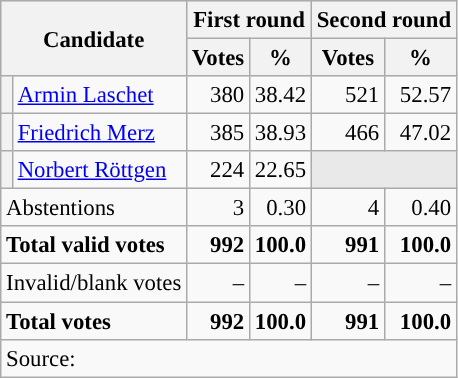<table class="wikitable" style="font-size:95%">
<tr bgcolor="#E9E9E9">
<th colspan="2" rowspan="2">Candidate</th>
<th colspan="2">First round</th>
<th colspan="2">Second round</th>
</tr>
<tr bgcolor="#E9E9E9">
<th>Votes</th>
<th>%</th>
<th>Votes</th>
<th>%</th>
</tr>
<tr>
<th style="color:inherit;background:"></th>
<td align="left"><a href='#'>Armin Laschet</a></td>
<td align="right">380</td>
<td align="right">38.42</td>
<td align="right">521</td>
<td align="right">52.57</td>
</tr>
<tr>
<th style="color:inherit;background:"></th>
<td align="left"><a href='#'>Friedrich Merz</a></td>
<td align="right">385</td>
<td align="right">38.93</td>
<td align="right">466</td>
<td align="right">47.02</td>
</tr>
<tr>
<th style="color:inherit;background:"></th>
<td align="left"><a href='#'>Norbert Röttgen</a></td>
<td align="right">224</td>
<td align="right">22.65</td>
<td colspan="2" style="background-color:#E9E9E9"></td>
</tr>
<tr>
<td colspan="2" align=left>Abstentions</td>
<td align="right">3</td>
<td align="right">0.30</td>
<td align="right">4</td>
<td align="right">0.40</td>
</tr>
<tr>
<td colspan="2" align="left"><strong>Total valid votes</strong></td>
<td align="right"> <strong>992</strong></td>
<td align="right"><strong>100.0</strong></td>
<td align="right"> <strong>991</strong></td>
<td align="right"><strong>100.0</strong></td>
</tr>
<tr>
<td colspan="2" align=left>Invalid/blank votes</td>
<td align="right">–</td>
<td align="right">–</td>
<td align="right">–</td>
<td align="right">–</td>
</tr>
<tr>
<td colspan="2" align="left"><strong>Total votes</strong></td>
<td align="right"><strong>992</strong></td>
<td align="right"><strong>100.0</strong></td>
<td align="right"> <strong>991</strong></td>
<td align="right"><strong>100.0</strong></td>
</tr>
<tr>
<td colspan="6">Source:</td>
</tr>
</table>
